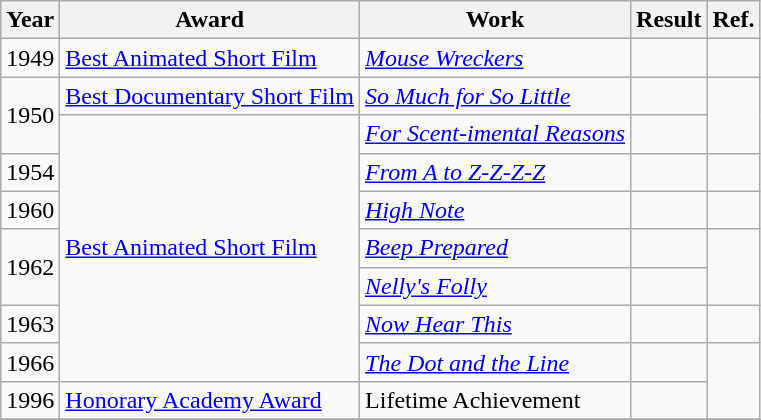<table class="wikitable">
<tr>
<th>Year</th>
<th>Award</th>
<th>Work</th>
<th>Result</th>
<th>Ref.</th>
</tr>
<tr>
<td>1949</td>
<td><a href='#'>Best Animated Short Film</a></td>
<td><em><a href='#'>Mouse Wreckers</a></em></td>
<td></td>
<td></td>
</tr>
<tr>
<td rowspan="2">1950</td>
<td><a href='#'>Best Documentary Short Film</a></td>
<td><em><a href='#'>So Much for So Little</a></em></td>
<td></td>
<td rowspan="2"></td>
</tr>
<tr>
<td rowspan="7"><a href='#'>Best Animated Short Film</a></td>
<td><em><a href='#'>For Scent-imental Reasons</a></em></td>
<td></td>
</tr>
<tr>
<td>1954</td>
<td><em><a href='#'>From A to Z-Z-Z-Z</a></em></td>
<td></td>
<td></td>
</tr>
<tr>
<td>1960</td>
<td><a href='#'><em>High Note</em></a></td>
<td></td>
<td></td>
</tr>
<tr>
<td rowspan="2">1962</td>
<td><em><a href='#'>Beep Prepared</a></em></td>
<td></td>
<td rowspan="2"></td>
</tr>
<tr>
<td><em><a href='#'>Nelly's Folly</a></em></td>
<td></td>
</tr>
<tr>
<td>1963</td>
<td><em><a href='#'>Now Hear This</a> </em></td>
<td></td>
<td></td>
</tr>
<tr>
<td>1966</td>
<td><em><a href='#'>The Dot and the Line</a></em></td>
<td></td>
<td rowspan="2"></td>
</tr>
<tr>
<td>1996</td>
<td><a href='#'>Honorary Academy Award</a></td>
<td>Lifetime Achievement</td>
<td></td>
</tr>
<tr>
</tr>
</table>
